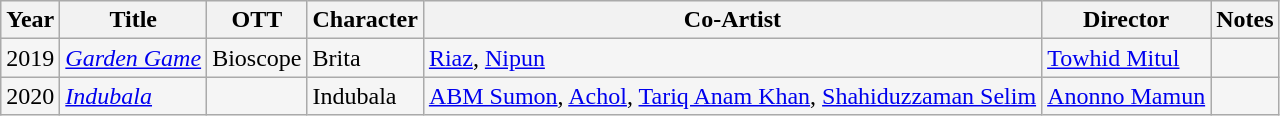<table class="wikitable sortable" style="background:#F5F5F5;">
<tr>
<th>Year</th>
<th>Title</th>
<th>OTT</th>
<th>Character</th>
<th>Co-Artist</th>
<th>Director</th>
<th>Notes</th>
</tr>
<tr>
<td>2019</td>
<td><em><a href='#'>Garden Game</a></em></td>
<td>Bioscope</td>
<td>Brita</td>
<td><a href='#'>Riaz</a>, <a href='#'>Nipun</a></td>
<td><a href='#'>Towhid Mitul</a></td>
<td></td>
</tr>
<tr>
<td>2020</td>
<td><em><a href='#'>Indubala</a></em></td>
<td></td>
<td>Indubala</td>
<td><a href='#'>ABM Sumon</a>, <a href='#'>Achol</a>, <a href='#'>Tariq Anam Khan</a>, <a href='#'>Shahiduzzaman Selim</a></td>
<td><a href='#'>Anonno Mamun</a></td>
<td></td>
</tr>
</table>
